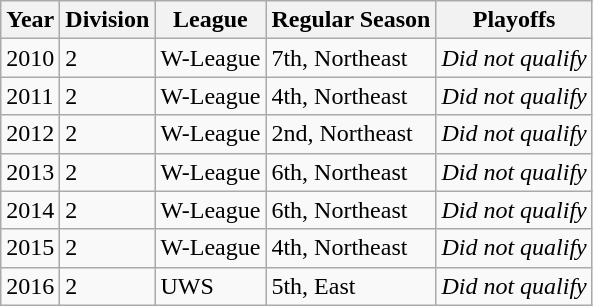<table class="wikitable">
<tr>
<th>Year</th>
<th>Division</th>
<th>League</th>
<th>Regular Season</th>
<th>Playoffs</th>
</tr>
<tr>
<td>2010</td>
<td>2</td>
<td>W-League</td>
<td>7th, Northeast</td>
<td><em>Did not qualify</em></td>
</tr>
<tr>
<td>2011</td>
<td>2</td>
<td>W-League</td>
<td>4th, Northeast</td>
<td><em>Did not qualify</em></td>
</tr>
<tr>
<td>2012</td>
<td>2</td>
<td>W-League</td>
<td>2nd, Northeast</td>
<td><em>Did not qualify</em></td>
</tr>
<tr>
<td>2013</td>
<td>2</td>
<td>W-League</td>
<td>6th, Northeast</td>
<td><em>Did not qualify</em></td>
</tr>
<tr>
<td>2014</td>
<td>2</td>
<td>W-League</td>
<td>6th, Northeast</td>
<td><em>Did not qualify</em></td>
</tr>
<tr>
<td>2015</td>
<td>2</td>
<td>W-League</td>
<td>4th, Northeast</td>
<td><em>Did not qualify</em></td>
</tr>
<tr>
<td>2016</td>
<td>2</td>
<td>UWS</td>
<td>5th, East</td>
<td><em>Did not qualify</em></td>
</tr>
</table>
